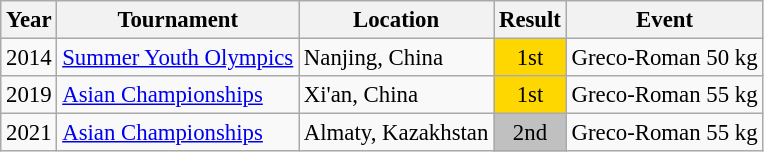<table class="wikitable" style="font-size:95%;">
<tr>
<th>Year</th>
<th>Tournament</th>
<th>Location</th>
<th>Result</th>
<th>Event</th>
</tr>
<tr>
<td>2014</td>
<td><a href='#'>Summer Youth Olympics</a></td>
<td>Nanjing, China</td>
<td align="center" bgcolor="gold">1st</td>
<td>Greco-Roman 50 kg</td>
</tr>
<tr>
<td>2019</td>
<td><a href='#'>Asian Championships</a></td>
<td>Xi'an, China</td>
<td align="center" bgcolor="gold">1st</td>
<td>Greco-Roman 55 kg</td>
</tr>
<tr>
<td>2021</td>
<td><a href='#'>Asian Championships</a></td>
<td>Almaty, Kazakhstan</td>
<td align="center" bgcolor="silver">2nd</td>
<td>Greco-Roman 55 kg</td>
</tr>
</table>
